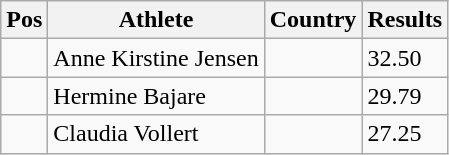<table class="wikitable">
<tr>
<th>Pos</th>
<th>Athlete</th>
<th>Country</th>
<th>Results</th>
</tr>
<tr>
<td align="center"></td>
<td>Anne Kirstine Jensen</td>
<td></td>
<td>32.50</td>
</tr>
<tr>
<td align="center"></td>
<td>Hermine Bajare</td>
<td></td>
<td>29.79</td>
</tr>
<tr>
<td align="center"></td>
<td>Claudia Vollert</td>
<td></td>
<td>27.25</td>
</tr>
</table>
